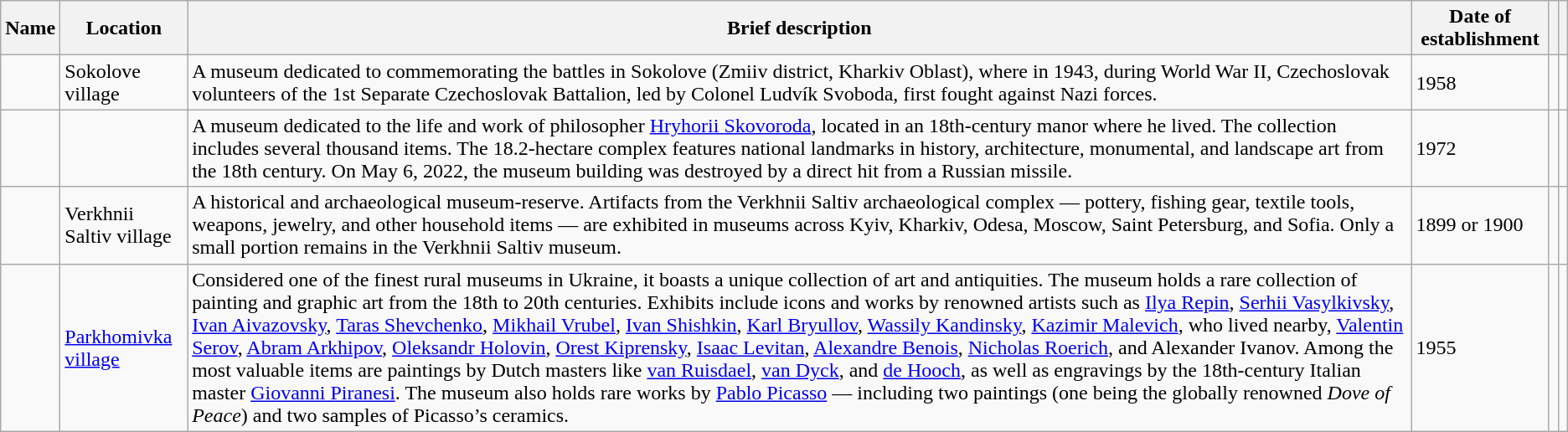<table class="wikitable">
<tr>
<th>Name</th>
<th>Location</th>
<th>Brief description</th>
<th>Date of establishment</th>
<th></th>
<th></th>
</tr>
<tr>
<td></td>
<td>Sokolove village</td>
<td>A museum dedicated to commemorating the battles in Sokolove (Zmiiv district, Kharkiv Oblast), where in 1943, during World War II, Czechoslovak volunteers of the 1st Separate Czechoslovak Battalion, led by Colonel Ludvík Svoboda, first fought against Nazi forces.</td>
<td>1958</td>
<td></td>
<td></td>
</tr>
<tr>
<td></td>
<td></td>
<td>A museum dedicated to the life and work of philosopher <a href='#'>Hryhorii Skovoroda</a>, located in an 18th-century manor where he lived. The collection includes several thousand items. The 18.2-hectare complex features national landmarks in history, architecture, monumental, and landscape art from the 18th century. On May 6, 2022, the museum building was destroyed by a direct hit from a Russian missile.</td>
<td>1972</td>
<td></td>
<td></td>
</tr>
<tr>
<td></td>
<td>Verkhnii Saltiv village</td>
<td>A historical and archaeological museum-reserve. Artifacts from the Verkhnii Saltiv archaeological complex — pottery, fishing gear, textile tools, weapons, jewelry, and other household items — are exhibited in museums across Kyiv, Kharkiv, Odesa, Moscow, Saint Petersburg, and Sofia. Only a small portion remains in the Verkhnii Saltiv museum.</td>
<td>1899 or 1900</td>
<td></td>
<td></td>
</tr>
<tr>
<td></td>
<td><a href='#'>Parkhomivka village</a></td>
<td>Considered one of the finest rural museums in Ukraine, it boasts a unique collection of art and antiquities. The museum holds a rare collection of painting and graphic art from the 18th to 20th centuries. Exhibits include icons and works by renowned artists such as <a href='#'>Ilya Repin</a>, <a href='#'>Serhii Vasylkivsky</a>, <a href='#'>Ivan Aivazovsky</a>, <a href='#'>Taras Shevchenko</a>, <a href='#'>Mikhail Vrubel</a>, <a href='#'>Ivan Shishkin</a>, <a href='#'>Karl Bryullov</a>, <a href='#'>Wassily Kandinsky</a>, <a href='#'>Kazimir Malevich</a>, who lived nearby, <a href='#'>Valentin Serov</a>, <a href='#'>Abram Arkhipov</a>, <a href='#'>Oleksandr Holovin</a>, <a href='#'>Orest Kiprensky</a>, <a href='#'>Isaac Levitan</a>, <a href='#'>Alexandre Benois</a>, <a href='#'>Nicholas Roerich</a>, and Alexander Ivanov. Among the most valuable items are paintings by Dutch masters like <a href='#'>van Ruisdael</a>, <a href='#'>van Dyck</a>, and <a href='#'>de Hooch</a>, as well as engravings by the 18th-century Italian master <a href='#'>Giovanni Piranesi</a>. The museum also holds rare works by <a href='#'>Pablo Picasso</a> — including two paintings (one being the globally renowned <em>Dove of Peace</em>) and two samples of Picasso’s ceramics.</td>
<td>1955</td>
<td></td>
<td></td>
</tr>
</table>
